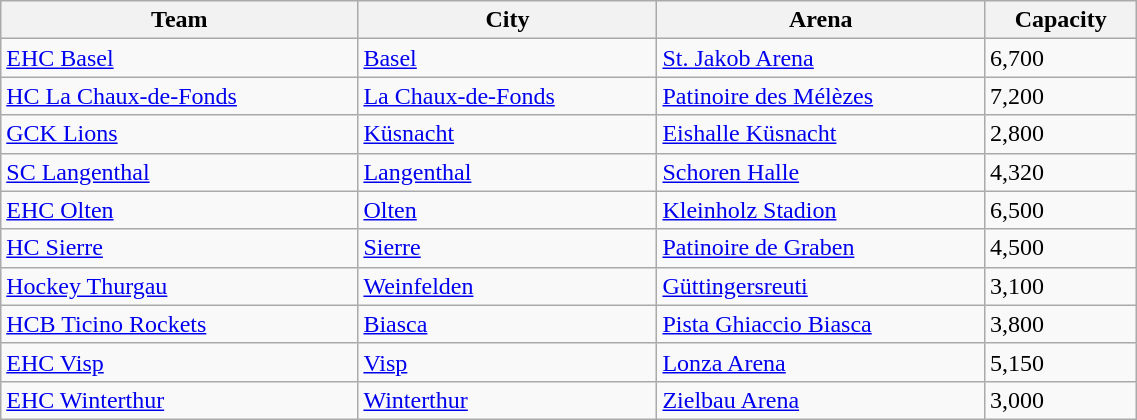<table class="wikitable" style="text-align:left" width=60%>
<tr>
<th>Team</th>
<th>City</th>
<th>Arena</th>
<th>Capacity</th>
</tr>
<tr>
<td><a href='#'>EHC Basel</a></td>
<td><a href='#'>Basel</a></td>
<td><a href='#'>St. Jakob Arena</a></td>
<td>6,700</td>
</tr>
<tr>
<td><a href='#'>HC La Chaux-de-Fonds</a></td>
<td><a href='#'>La Chaux-de-Fonds</a></td>
<td><a href='#'>Patinoire des Mélèzes</a></td>
<td>7,200</td>
</tr>
<tr>
<td><a href='#'>GCK Lions</a></td>
<td><a href='#'>Küsnacht</a></td>
<td><a href='#'>Eishalle Küsnacht</a></td>
<td>2,800</td>
</tr>
<tr>
<td><a href='#'>SC Langenthal</a></td>
<td><a href='#'>Langenthal</a></td>
<td><a href='#'>Schoren Halle</a></td>
<td>4,320</td>
</tr>
<tr>
<td><a href='#'>EHC Olten</a></td>
<td><a href='#'>Olten</a></td>
<td><a href='#'>Kleinholz Stadion</a></td>
<td>6,500</td>
</tr>
<tr>
<td><a href='#'>HC Sierre</a></td>
<td><a href='#'>Sierre</a></td>
<td><a href='#'>Patinoire de Graben</a></td>
<td>4,500</td>
</tr>
<tr>
<td><a href='#'>Hockey Thurgau</a></td>
<td><a href='#'>Weinfelden</a></td>
<td><a href='#'>Güttingersreuti</a></td>
<td>3,100</td>
</tr>
<tr>
<td><a href='#'>HCB Ticino Rockets</a></td>
<td><a href='#'>Biasca</a></td>
<td><a href='#'>Pista Ghiaccio Biasca</a></td>
<td>3,800</td>
</tr>
<tr>
<td><a href='#'>EHC Visp</a></td>
<td><a href='#'>Visp</a></td>
<td><a href='#'>Lonza Arena</a></td>
<td>5,150</td>
</tr>
<tr>
<td><a href='#'>EHC Winterthur</a></td>
<td><a href='#'>Winterthur</a></td>
<td><a href='#'>Zielbau Arena</a></td>
<td>3,000</td>
</tr>
</table>
